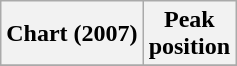<table class="wikitable plainrowheaders">
<tr>
<th scope="col">Chart (2007)</th>
<th scope="col">Peak<br>position</th>
</tr>
<tr>
</tr>
</table>
